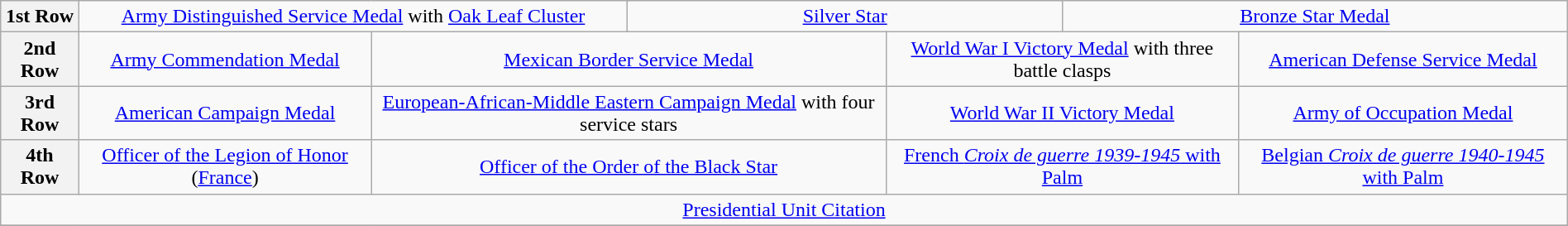<table class="wikitable" style="margin:1em auto; text-align:center;">
<tr>
<th>1st Row</th>
<td colspan="7"><a href='#'>Army Distinguished Service Medal</a> with <a href='#'>Oak Leaf Cluster</a></td>
<td colspan="4"><a href='#'>Silver Star</a></td>
<td colspan="9"><a href='#'>Bronze Star Medal</a></td>
</tr>
<tr>
<th>2nd Row</th>
<td colspan="4"><a href='#'>Army Commendation Medal</a></td>
<td colspan="4"><a href='#'>Mexican Border Service Medal</a></td>
<td colspan="4"><a href='#'>World War I Victory Medal</a> with three battle clasps</td>
<td colspan="4"><a href='#'>American Defense Service Medal</a></td>
</tr>
<tr>
<th>3rd Row</th>
<td colspan="4"><a href='#'>American Campaign Medal</a></td>
<td colspan="4"><a href='#'>European-African-Middle Eastern Campaign Medal</a> with four service stars</td>
<td colspan="4"><a href='#'>World War II Victory Medal</a></td>
<td colspan="4"><a href='#'>Army of Occupation Medal</a></td>
</tr>
<tr>
<th>4th Row</th>
<td colspan="4"><a href='#'>Officer of the Legion of Honor</a> (<a href='#'>France</a>)</td>
<td colspan="4"><a href='#'>Officer of the Order of the Black Star</a></td>
<td colspan="4"><a href='#'>French <em>Croix de guerre 1939-1945</em> with Palm</a></td>
<td colspan="4"><a href='#'>Belgian <em>Croix de guerre 1940-1945</em> with Palm</a></td>
</tr>
<tr>
<td colspan="19"><a href='#'>Presidential Unit Citation</a></td>
</tr>
<tr>
</tr>
</table>
